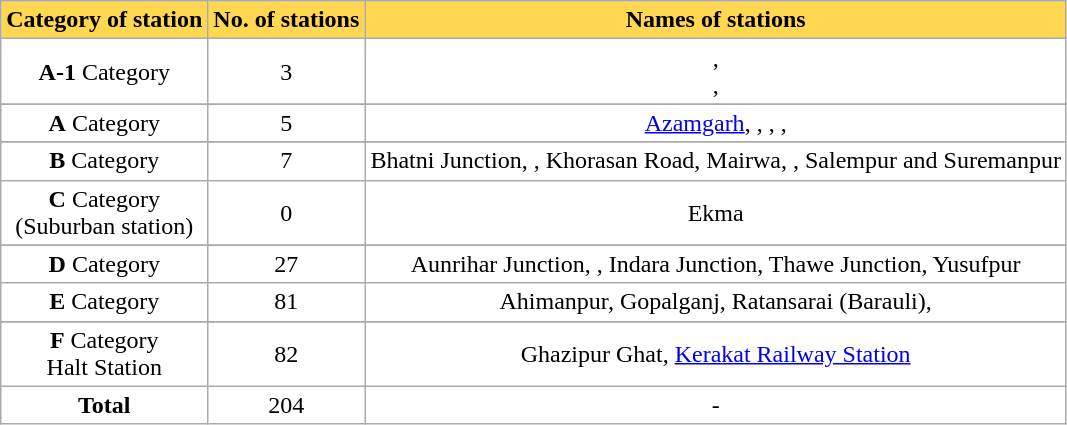<table class="wikitable sortable" style="background:#fff;">
<tr>
<th style="background:#ffd750;" !>Category of station</th>
<th style="background:#ffd750;" !>No. of stations</th>
<th style="background:#ffd750;" !>Names of stations</th>
</tr>
<tr>
<td style="text-align:center;"><strong>A-1</strong> Category</td>
<td style="text-align:center;">3</td>
<td style="text-align:center;">,<br>,</td>
</tr>
<tr>
</tr>
<tr>
<td style="text-align:center;"><strong>A</strong> Category</td>
<td style="text-align:center;">5</td>
<td style="text-align:center;"><a href='#'>Azamgarh</a>, , , , </td>
</tr>
<tr>
</tr>
<tr>
<td style="text-align:center;"><strong>B</strong> Category</td>
<td style="text-align:center;">7</td>
<td style="text-align:center;">Bhatni Junction, , Khorasan Road, Mairwa, , Salempur and Suremanpur</td>
</tr>
<tr>
<td style="text-align:center;"><strong>C</strong> Category<br>(Suburban station)</td>
<td style="text-align:center;">0</td>
<td style="text-align:center;">Ekma</td>
</tr>
<tr>
</tr>
<tr>
<td style="text-align:center;"><strong>D</strong> Category</td>
<td style="text-align:center;">27</td>
<td style="text-align:center;">Aunrihar Junction, , Indara Junction, Thawe Junction, Yusufpur</td>
</tr>
<tr>
<td style="text-align:center;"><strong>E</strong> Category</td>
<td style="text-align:center;">81</td>
<td style="text-align:center;">Ahimanpur, Gopalganj, Ratansarai (Barauli), </td>
</tr>
<tr>
</tr>
<tr>
<td style="text-align:center;"><strong>F</strong> Category<br>Halt Station</td>
<td style="text-align:center;">82</td>
<td style="text-align:center;">Ghazipur Ghat, <a href='#'>Kerakat Railway Station</a></td>
</tr>
<tr>
<td style="text-align:center;"><strong>Total</strong></td>
<td style="text-align:center;">204</td>
<td style="text-align:center;">-</td>
</tr>
</table>
